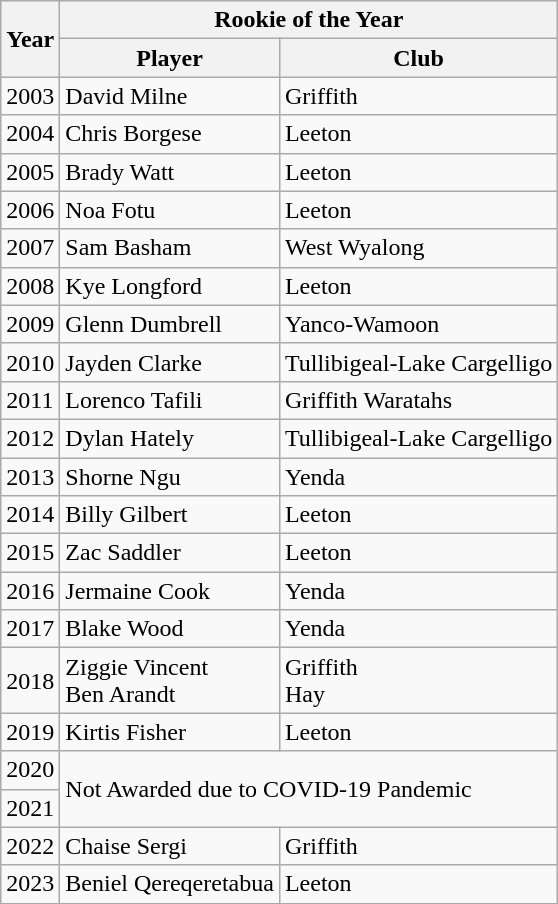<table class="wikitable">
<tr>
<th rowspan="2">Year</th>
<th colspan="2">Rookie of the Year</th>
</tr>
<tr>
<th>Player</th>
<th>Club</th>
</tr>
<tr>
<td>2003</td>
<td>David Milne</td>
<td> Griffith</td>
</tr>
<tr>
<td>2004</td>
<td>Chris Borgese</td>
<td> Leeton</td>
</tr>
<tr>
<td>2005</td>
<td>Brady Watt</td>
<td> Leeton</td>
</tr>
<tr>
<td>2006</td>
<td>Noa Fotu</td>
<td> Leeton</td>
</tr>
<tr>
<td>2007</td>
<td>Sam Basham</td>
<td> West Wyalong</td>
</tr>
<tr>
<td>2008</td>
<td>Kye Longford</td>
<td> Leeton</td>
</tr>
<tr>
<td>2009</td>
<td>Glenn Dumbrell</td>
<td> Yanco-Wamoon</td>
</tr>
<tr>
<td>2010</td>
<td>Jayden Clarke</td>
<td> Tullibigeal-Lake Cargelligo</td>
</tr>
<tr>
<td>2011</td>
<td>Lorenco Tafili</td>
<td> Griffith Waratahs</td>
</tr>
<tr>
<td>2012</td>
<td>Dylan Hately</td>
<td> Tullibigeal-Lake Cargelligo</td>
</tr>
<tr>
<td>2013</td>
<td>Shorne Ngu</td>
<td> Yenda</td>
</tr>
<tr>
<td>2014</td>
<td>Billy Gilbert</td>
<td> Leeton</td>
</tr>
<tr>
<td>2015</td>
<td>Zac Saddler</td>
<td> Leeton</td>
</tr>
<tr>
<td>2016</td>
<td>Jermaine Cook</td>
<td> Yenda</td>
</tr>
<tr>
<td>2017</td>
<td>Blake Wood</td>
<td> Yenda</td>
</tr>
<tr>
<td>2018</td>
<td>Ziggie Vincent<br>Ben Arandt</td>
<td> Griffith<br> Hay</td>
</tr>
<tr>
<td>2019</td>
<td>Kirtis Fisher</td>
<td> Leeton</td>
</tr>
<tr>
<td>2020</td>
<td colspan="2" rowspan="2">Not Awarded due to COVID-19 Pandemic</td>
</tr>
<tr>
<td>2021</td>
</tr>
<tr>
<td>2022</td>
<td>Chaise Sergi</td>
<td> Griffith</td>
</tr>
<tr>
<td>2023</td>
<td>Beniel Qereqeretabua</td>
<td> Leeton</td>
</tr>
</table>
